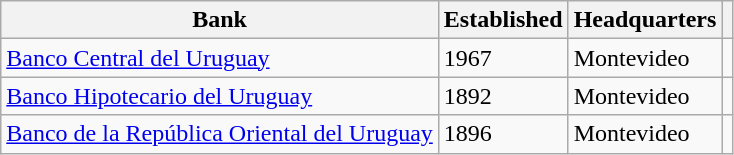<table class=wikitable>
<tr>
<th>Bank</th>
<th>Established</th>
<th>Headquarters</th>
<th></th>
</tr>
<tr>
<td><a href='#'>Banco Central del Uruguay</a></td>
<td>1967</td>
<td>Montevideo</td>
<td></td>
</tr>
<tr>
<td><a href='#'>Banco Hipotecario del Uruguay</a></td>
<td>1892</td>
<td>Montevideo</td>
<td></td>
</tr>
<tr>
<td><a href='#'>Banco de la República Oriental del Uruguay</a></td>
<td>1896</td>
<td>Montevideo</td>
<td></td>
</tr>
</table>
